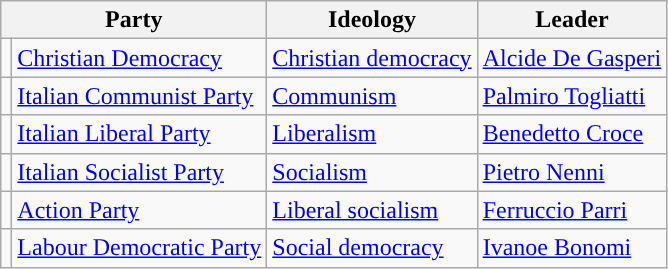<table class=wikitable style="font-size:100%">
<tr>
<th colspan=2>Party</th>
<th>Ideology</th>
<th>Leader</th>
</tr>
<tr>
<td style="color:inherit;background:"></td>
<td><a href='#'>Christian Democracy</a></td>
<td><a href='#'>Christian democracy</a></td>
<td><a href='#'>Alcide De Gasperi</a></td>
</tr>
<tr>
<td style="color:inherit;background:"></td>
<td><a href='#'>Italian Communist Party</a></td>
<td><a href='#'>Communism</a></td>
<td><a href='#'>Palmiro Togliatti</a></td>
</tr>
<tr>
<td style="color:inherit;background:"></td>
<td><a href='#'>Italian Liberal Party</a></td>
<td><a href='#'>Liberalism</a></td>
<td><a href='#'>Benedetto Croce</a></td>
</tr>
<tr>
<td style="color:inherit;background:"></td>
<td><a href='#'>Italian Socialist Party</a></td>
<td><a href='#'>Socialism</a></td>
<td><a href='#'>Pietro Nenni</a></td>
</tr>
<tr>
<td style="color:inherit;background:"></td>
<td><a href='#'>Action Party</a></td>
<td><a href='#'>Liberal socialism</a></td>
<td><a href='#'>Ferruccio Parri</a></td>
</tr>
<tr>
<td style="color:inherit;background:"></td>
<td><a href='#'>Labour Democratic Party</a></td>
<td><a href='#'>Social democracy</a></td>
<td><a href='#'>Ivanoe Bonomi</a></td>
</tr>
</table>
